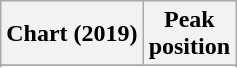<table class="wikitable sortable plainrowheaders" style="text-align:center">
<tr>
<th scope="col">Chart (2019)</th>
<th scope="col">Peak<br>position</th>
</tr>
<tr>
</tr>
<tr>
</tr>
</table>
